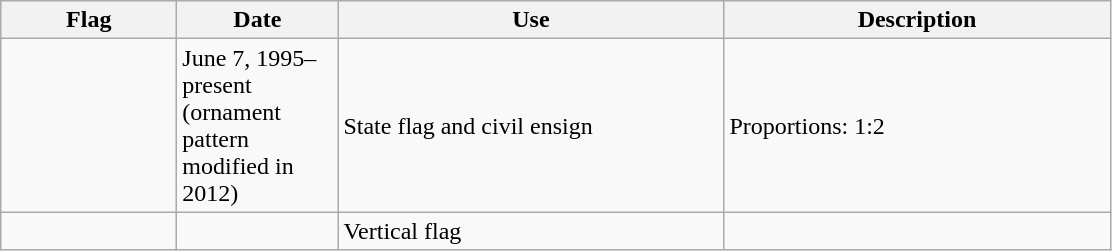<table class="wikitable">
<tr>
<th style="width:110px;">Flag</th>
<th style="width:100px;">Date</th>
<th style="width:250px;">Use</th>
<th style="width:250px;">Description</th>
</tr>
<tr>
<td></td>
<td>June 7, 1995–present (ornament pattern modified in 2012)</td>
<td>State flag and civil ensign</td>
<td>Proportions: 1:2</td>
</tr>
<tr>
<td></td>
<td></td>
<td>Vertical flag</td>
<td></td>
</tr>
</table>
